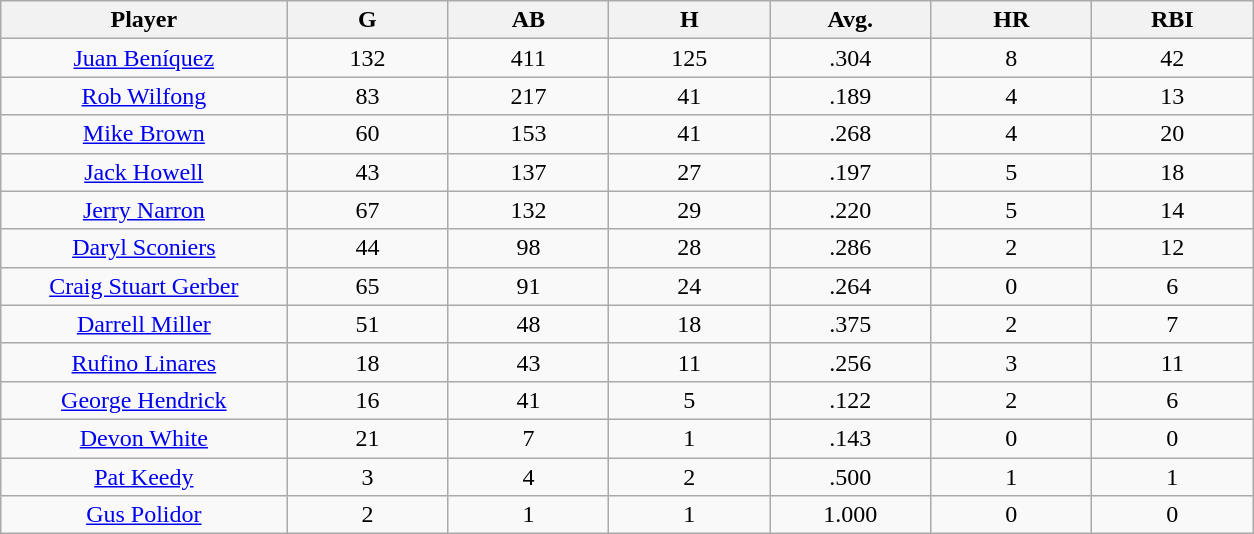<table class="wikitable sortable">
<tr>
<th bgcolor="#DDDDFF" width="16%">Player</th>
<th bgcolor="#DDDDFF" width="9%">G</th>
<th bgcolor="#DDDDFF" width="9%">AB</th>
<th bgcolor="#DDDDFF" width="9%">H</th>
<th bgcolor="#DDDDFF" width="9%">Avg.</th>
<th bgcolor="#DDDDFF" width="9%">HR</th>
<th bgcolor="#DDDDFF" width="9%">RBI</th>
</tr>
<tr align="center">
<td><a href='#'>Juan Beníquez</a></td>
<td>132</td>
<td>411</td>
<td>125</td>
<td>.304</td>
<td>8</td>
<td>42</td>
</tr>
<tr align="center">
<td><a href='#'>Rob Wilfong</a></td>
<td>83</td>
<td>217</td>
<td>41</td>
<td>.189</td>
<td>4</td>
<td>13</td>
</tr>
<tr align="center">
<td><a href='#'>Mike Brown</a></td>
<td>60</td>
<td>153</td>
<td>41</td>
<td>.268</td>
<td>4</td>
<td>20</td>
</tr>
<tr align="center">
<td><a href='#'>Jack Howell</a></td>
<td>43</td>
<td>137</td>
<td>27</td>
<td>.197</td>
<td>5</td>
<td>18</td>
</tr>
<tr align="center">
<td><a href='#'>Jerry Narron</a></td>
<td>67</td>
<td>132</td>
<td>29</td>
<td>.220</td>
<td>5</td>
<td>14</td>
</tr>
<tr align="center">
<td><a href='#'>Daryl Sconiers</a></td>
<td>44</td>
<td>98</td>
<td>28</td>
<td>.286</td>
<td>2</td>
<td>12</td>
</tr>
<tr align="center">
<td><a href='#'>Craig Stuart Gerber</a></td>
<td>65</td>
<td>91</td>
<td>24</td>
<td>.264</td>
<td>0</td>
<td>6</td>
</tr>
<tr align="center">
<td><a href='#'>Darrell Miller</a></td>
<td>51</td>
<td>48</td>
<td>18</td>
<td>.375</td>
<td>2</td>
<td>7</td>
</tr>
<tr align="center">
<td><a href='#'>Rufino Linares</a></td>
<td>18</td>
<td>43</td>
<td>11</td>
<td>.256</td>
<td>3</td>
<td>11</td>
</tr>
<tr align=center>
<td><a href='#'>George Hendrick</a></td>
<td>16</td>
<td>41</td>
<td>5</td>
<td>.122</td>
<td>2</td>
<td>6</td>
</tr>
<tr align="center">
<td><a href='#'>Devon White</a></td>
<td>21</td>
<td>7</td>
<td>1</td>
<td>.143</td>
<td>0</td>
<td>0</td>
</tr>
<tr align="center">
<td><a href='#'>Pat Keedy</a></td>
<td>3</td>
<td>4</td>
<td>2</td>
<td>.500</td>
<td>1</td>
<td>1</td>
</tr>
<tr align="center">
<td><a href='#'>Gus Polidor</a></td>
<td>2</td>
<td>1</td>
<td>1</td>
<td>1.000</td>
<td>0</td>
<td>0</td>
</tr>
</table>
